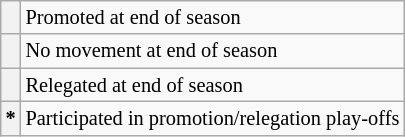<table class="wikitable" style="font-size:85%">
<tr>
<th></th>
<td>Promoted at end of season</td>
</tr>
<tr>
<th></th>
<td>No movement at end of season</td>
</tr>
<tr>
<th></th>
<td>Relegated at end of season</td>
</tr>
<tr>
<th>*</th>
<td>Participated in promotion/relegation play-offs</td>
</tr>
</table>
